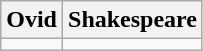<table class="wikitable">
<tr>
<th>Ovid</th>
<th>Shakespeare</th>
</tr>
<tr style="vertical-align: top;">
<td></td>
<td></td>
</tr>
</table>
